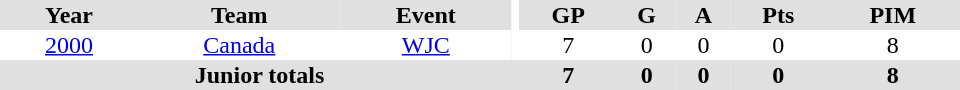<table border="0" cellpadding="1" cellspacing="0" ID="Table3" style="text-align:center; width:40em">
<tr bgcolor="#e0e0e0">
<th>Year</th>
<th>Team</th>
<th>Event</th>
<th rowspan="102" bgcolor="#ffffff"></th>
<th>GP</th>
<th>G</th>
<th>A</th>
<th>Pts</th>
<th>PIM</th>
</tr>
<tr>
<td><a href='#'>2000</a></td>
<td><a href='#'>Canada</a></td>
<td><a href='#'>WJC</a></td>
<td>7</td>
<td>0</td>
<td>0</td>
<td>0</td>
<td>8</td>
</tr>
<tr bgcolor="#e0e0e0">
<th colspan=4>Junior totals</th>
<th>7</th>
<th>0</th>
<th>0</th>
<th>0</th>
<th>8</th>
</tr>
</table>
